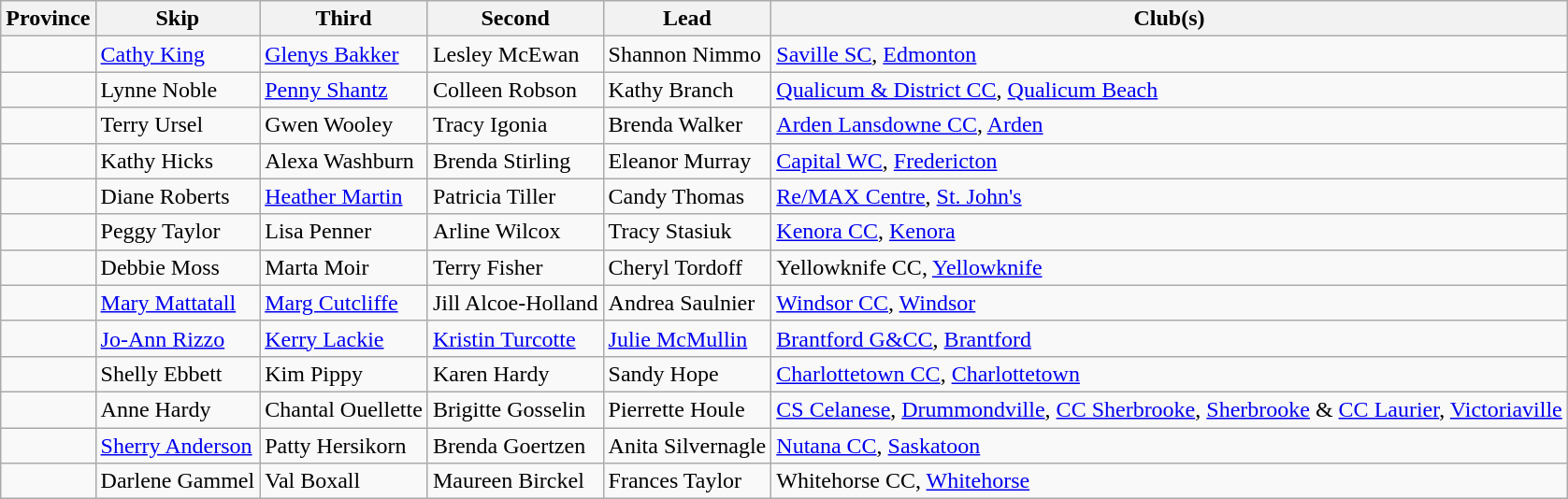<table class="wikitable">
<tr>
<th>Province</th>
<th>Skip</th>
<th>Third</th>
<th>Second</th>
<th>Lead</th>
<th>Club(s)</th>
</tr>
<tr>
<td></td>
<td><a href='#'>Cathy King</a></td>
<td><a href='#'>Glenys Bakker</a></td>
<td>Lesley McEwan</td>
<td>Shannon Nimmo</td>
<td><a href='#'>Saville SC</a>, <a href='#'>Edmonton</a></td>
</tr>
<tr>
<td></td>
<td>Lynne Noble</td>
<td><a href='#'>Penny Shantz</a></td>
<td>Colleen Robson</td>
<td>Kathy Branch</td>
<td><a href='#'>Qualicum & District CC</a>, <a href='#'>Qualicum Beach</a></td>
</tr>
<tr>
<td></td>
<td>Terry Ursel</td>
<td>Gwen Wooley</td>
<td>Tracy Igonia</td>
<td>Brenda Walker</td>
<td><a href='#'>Arden Lansdowne CC</a>, <a href='#'>Arden</a></td>
</tr>
<tr>
<td></td>
<td>Kathy Hicks</td>
<td>Alexa Washburn</td>
<td>Brenda Stirling</td>
<td>Eleanor Murray</td>
<td><a href='#'>Capital WC</a>, <a href='#'>Fredericton</a></td>
</tr>
<tr>
<td></td>
<td>Diane Roberts</td>
<td><a href='#'>Heather Martin</a></td>
<td>Patricia Tiller</td>
<td>Candy Thomas</td>
<td><a href='#'>Re/MAX Centre</a>, <a href='#'>St. John's</a></td>
</tr>
<tr>
<td></td>
<td>Peggy Taylor</td>
<td>Lisa Penner</td>
<td>Arline Wilcox</td>
<td>Tracy Stasiuk</td>
<td><a href='#'>Kenora CC</a>, <a href='#'>Kenora</a></td>
</tr>
<tr>
<td></td>
<td>Debbie Moss</td>
<td>Marta Moir</td>
<td>Terry Fisher</td>
<td>Cheryl Tordoff</td>
<td>Yellowknife CC, <a href='#'>Yellowknife</a></td>
</tr>
<tr>
<td></td>
<td><a href='#'>Mary Mattatall</a></td>
<td><a href='#'>Marg Cutcliffe</a></td>
<td>Jill Alcoe-Holland</td>
<td>Andrea Saulnier</td>
<td><a href='#'>Windsor CC</a>, <a href='#'>Windsor</a></td>
</tr>
<tr>
<td></td>
<td><a href='#'>Jo-Ann Rizzo</a></td>
<td><a href='#'>Kerry Lackie</a></td>
<td><a href='#'>Kristin Turcotte</a></td>
<td><a href='#'>Julie McMullin</a></td>
<td><a href='#'>Brantford G&CC</a>, <a href='#'>Brantford</a></td>
</tr>
<tr>
<td></td>
<td>Shelly Ebbett</td>
<td>Kim Pippy</td>
<td>Karen Hardy</td>
<td>Sandy Hope</td>
<td><a href='#'>Charlottetown CC</a>, <a href='#'>Charlottetown</a></td>
</tr>
<tr>
<td></td>
<td>Anne Hardy</td>
<td>Chantal Ouellette</td>
<td>Brigitte Gosselin</td>
<td>Pierrette Houle</td>
<td><a href='#'>CS Celanese</a>, <a href='#'>Drummondville</a>, <a href='#'>CC Sherbrooke</a>, <a href='#'>Sherbrooke</a> & <a href='#'>CC Laurier</a>, <a href='#'>Victoriaville</a></td>
</tr>
<tr>
<td></td>
<td><a href='#'>Sherry Anderson</a></td>
<td>Patty Hersikorn</td>
<td>Brenda Goertzen</td>
<td>Anita Silvernagle</td>
<td><a href='#'>Nutana CC</a>, <a href='#'>Saskatoon</a></td>
</tr>
<tr>
<td></td>
<td>Darlene Gammel</td>
<td>Val Boxall</td>
<td>Maureen Birckel</td>
<td>Frances Taylor</td>
<td>Whitehorse CC, <a href='#'>Whitehorse</a></td>
</tr>
</table>
